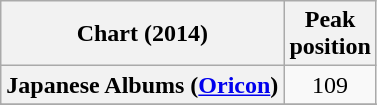<table class="wikitable plainrowheaders sortable" style="text-align:center">
<tr>
<th scope="col">Chart (2014)</th>
<th scope="col">Peak<br>position</th>
</tr>
<tr>
<th scope="row">Japanese Albums (<a href='#'>Oricon</a>)</th>
<td>109</td>
</tr>
<tr>
</tr>
<tr>
</tr>
<tr>
</tr>
</table>
